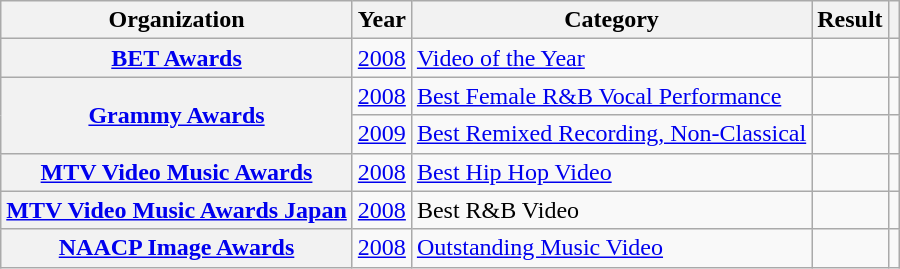<table class="wikitable sortable plainrowheaders" style="border:none; margin:0;">
<tr>
<th scope="col">Organization</th>
<th scope="col">Year</th>
<th scope="col">Category</th>
<th scope="col">Result</th>
<th class="unsortable" scope="col"></th>
</tr>
<tr>
<th scope="row"><a href='#'>BET Awards</a></th>
<td><a href='#'>2008</a></td>
<td><a href='#'>Video of the Year</a></td>
<td></td>
<td style="text-align:center;"></td>
</tr>
<tr>
<th rowspan="2" scope="row"><a href='#'>Grammy Awards</a></th>
<td><a href='#'>2008</a></td>
<td><a href='#'>Best Female R&B Vocal Performance</a></td>
<td></td>
<td style="text-align:center;"></td>
</tr>
<tr>
<td><a href='#'>2009</a></td>
<td><a href='#'>Best Remixed Recording, Non-Classical</a></td>
<td></td>
<td style="text-align:center;"></td>
</tr>
<tr>
<th scope="row"><a href='#'>MTV Video Music Awards</a></th>
<td><a href='#'>2008</a></td>
<td><a href='#'>Best Hip Hop Video</a></td>
<td></td>
<td style="text-align:center;"></td>
</tr>
<tr>
<th scope="row"><a href='#'>MTV Video Music Awards Japan</a></th>
<td><a href='#'>2008</a></td>
<td>Best R&B Video</td>
<td></td>
<td style="text-align:center;"></td>
</tr>
<tr>
<th scope="row"><a href='#'>NAACP Image Awards</a></th>
<td><a href='#'>2008</a></td>
<td><a href='#'>Outstanding Music Video</a></td>
<td></td>
<td style="text-align:center;"></td>
</tr>
<tr>
</tr>
</table>
